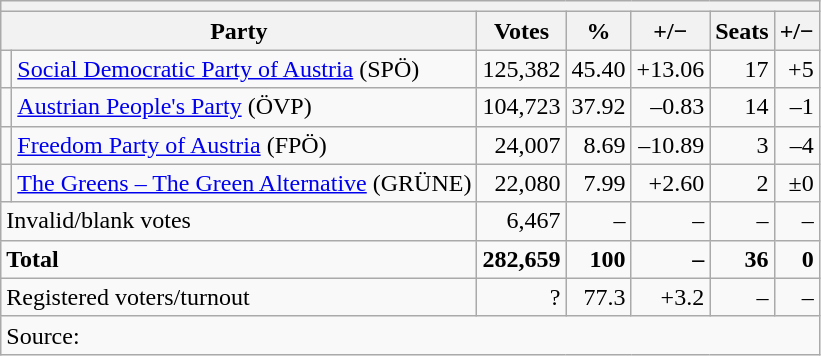<table class=wikitable style=text-align:right>
<tr>
<th colspan="7"></th>
</tr>
<tr>
<th colspan=2>Party</th>
<th>Votes</th>
<th>%</th>
<th>+/−</th>
<th>Seats</th>
<th>+/−</th>
</tr>
<tr>
<td bgcolor=></td>
<td align=left><a href='#'>Social Democratic Party of Austria</a> (SPÖ)</td>
<td>125,382</td>
<td>45.40</td>
<td>+13.06</td>
<td>17</td>
<td>+5</td>
</tr>
<tr>
<td bgcolor=></td>
<td align=left><a href='#'>Austrian People's Party</a> (ÖVP)</td>
<td>104,723</td>
<td>37.92</td>
<td>–0.83</td>
<td>14</td>
<td>–1</td>
</tr>
<tr>
<td bgcolor=></td>
<td align=left><a href='#'>Freedom Party of Austria</a> (FPÖ)</td>
<td>24,007</td>
<td>8.69</td>
<td>–10.89</td>
<td>3</td>
<td>–4</td>
</tr>
<tr>
<td bgcolor=></td>
<td align=left><a href='#'>The Greens – The Green Alternative</a> (GRÜNE)</td>
<td>22,080</td>
<td>7.99</td>
<td>+2.60</td>
<td>2</td>
<td>±0</td>
</tr>
<tr>
<td colspan=2 align=left>Invalid/blank votes</td>
<td>6,467</td>
<td>–</td>
<td>–</td>
<td>–</td>
<td>–</td>
</tr>
<tr>
<td colspan=2 align=left><strong>Total</strong></td>
<td><strong>282,659</strong></td>
<td><strong>100</strong></td>
<td><strong>–</strong></td>
<td><strong>36</strong></td>
<td><strong>0</strong></td>
</tr>
<tr>
<td align=left colspan=2>Registered voters/turnout</td>
<td>?</td>
<td>77.3</td>
<td>+3.2</td>
<td>–</td>
<td>–</td>
</tr>
<tr>
<td align=left colspan=7>Source: </td>
</tr>
</table>
